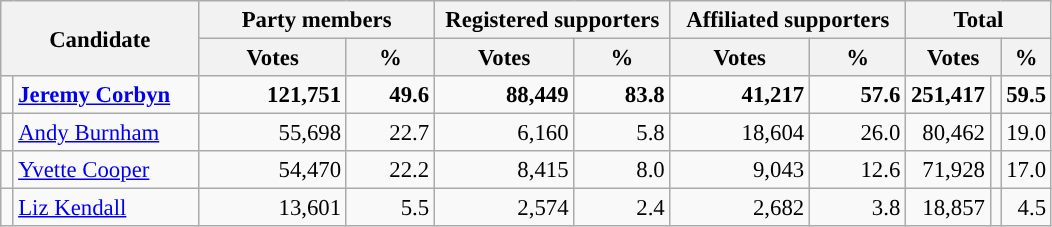<table class="wikitable" style="font-size:95%;">
<tr>
<th colspan="2" scope="col" rowspan="2" style="width:125px;">Candidate</th>
<th scope="col" colspan="2" style="width:150px;">Party members</th>
<th scope="col" colspan="2" style="width:150px;">Registered supporters</th>
<th scope="col" colspan="2" style="width:150px;">Affiliated supporters</th>
<th scope="col" colspan="3" style="width:75px;">Total</th>
</tr>
<tr>
<th>Votes</th>
<th>%</th>
<th>Votes</th>
<th>%</th>
<th>Votes</th>
<th>%</th>
<th scope="col" colspan="2">Votes</th>
<th>%</th>
</tr>
<tr style="text-align:right;">
<td style="background-color: "></td>
<td scope="row" style="text-align:left;"><strong><a href='#'>Jeremy Corbyn</a></strong> </td>
<td><strong>121,751</strong></td>
<td><strong>49.6</strong></td>
<td><strong>88,449</strong></td>
<td><strong>83.8</strong></td>
<td><strong>41,217</strong></td>
<td><strong>57.6</strong></td>
<td><strong>251,417</strong></td>
<td align=center></td>
<td><strong>59.5</strong></td>
</tr>
<tr style="text-align:right;">
<td style="background-color: "></td>
<td scope="row" style="text-align:left;"><a href='#'>Andy Burnham</a></td>
<td>55,698</td>
<td>22.7</td>
<td>6,160</td>
<td>5.8</td>
<td>18,604</td>
<td>26.0</td>
<td>80,462</td>
<td align=center></td>
<td>19.0</td>
</tr>
<tr style="text-align:right;">
<td style="background-color: "></td>
<td scope="row" style="text-align:left;"><a href='#'>Yvette Cooper</a></td>
<td>54,470</td>
<td>22.2</td>
<td>8,415</td>
<td>8.0</td>
<td>9,043</td>
<td>12.6</td>
<td>71,928</td>
<td align=center></td>
<td>17.0</td>
</tr>
<tr style="text-align:right;">
<td style="background-color: "></td>
<td scope="row" style="text-align:left;"><a href='#'>Liz Kendall</a></td>
<td>13,601</td>
<td>5.5</td>
<td>2,574</td>
<td>2.4</td>
<td>2,682</td>
<td>3.8</td>
<td>18,857</td>
<td align=center></td>
<td>4.5</td>
</tr>
</table>
